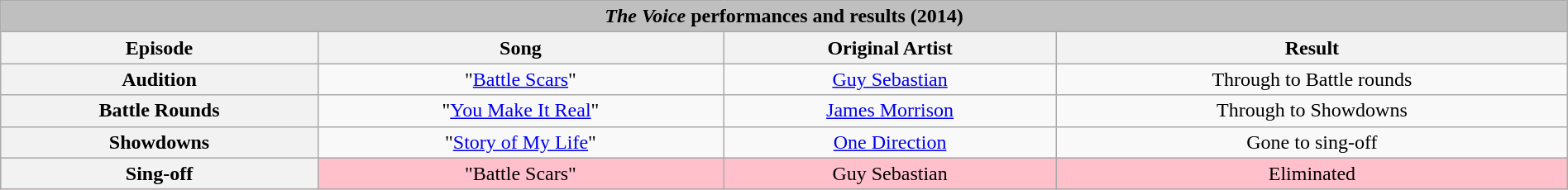<table class="wikitable collapsible collapsed" style="width:100%; margin:1em auto 1em auto; text-align:center;">
<tr>
<th colspan="4" style="background:#BFBFBF;"><em>The Voice</em> performances and results (2014)</th>
</tr>
<tr>
<th scope="col">Episode</th>
<th scope="col">Song</th>
<th scope="col">Original Artist</th>
<th scope="col">Result</th>
</tr>
<tr>
<th>Audition</th>
<td>"<a href='#'>Battle Scars</a>"</td>
<td><a href='#'>Guy Sebastian</a></td>
<td>Through to Battle rounds</td>
</tr>
<tr>
<th>Battle Rounds</th>
<td>"<a href='#'>You Make It Real</a>"</td>
<td><a href='#'>James Morrison</a></td>
<td>Through to Showdowns</td>
</tr>
<tr>
<th>Showdowns</th>
<td>"<a href='#'>Story of My Life</a>"</td>
<td><a href='#'>One Direction</a></td>
<td>Gone to sing-off</td>
</tr>
<tr style="background:pink;">
<th>Sing-off</th>
<td>"Battle Scars"</td>
<td>Guy Sebastian</td>
<td>Eliminated</td>
</tr>
</table>
